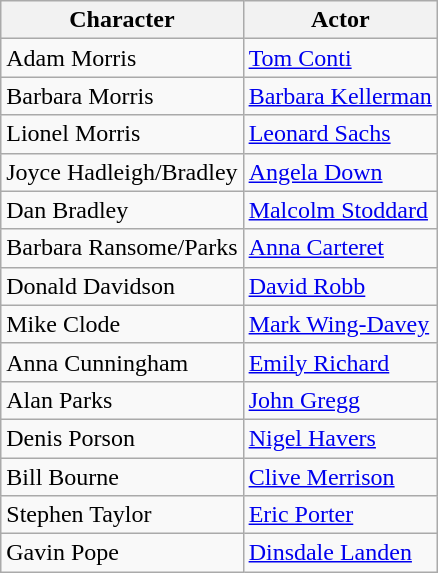<table class="wikitable">
<tr>
<th>Character</th>
<th>Actor</th>
</tr>
<tr>
<td>Adam Morris</td>
<td><a href='#'>Tom Conti</a></td>
</tr>
<tr>
<td>Barbara Morris</td>
<td><a href='#'>Barbara Kellerman</a></td>
</tr>
<tr>
<td>Lionel Morris</td>
<td><a href='#'>Leonard Sachs</a></td>
</tr>
<tr>
<td>Joyce Hadleigh/Bradley</td>
<td><a href='#'>Angela Down</a></td>
</tr>
<tr>
<td>Dan Bradley</td>
<td><a href='#'>Malcolm Stoddard</a></td>
</tr>
<tr>
<td>Barbara Ransome/Parks</td>
<td><a href='#'>Anna Carteret</a></td>
</tr>
<tr>
<td>Donald Davidson</td>
<td><a href='#'>David Robb</a></td>
</tr>
<tr>
<td>Mike Clode</td>
<td><a href='#'>Mark Wing-Davey</a></td>
</tr>
<tr>
<td>Anna Cunningham</td>
<td><a href='#'>Emily Richard</a></td>
</tr>
<tr>
<td>Alan Parks</td>
<td><a href='#'>John Gregg</a></td>
</tr>
<tr>
<td>Denis Porson</td>
<td><a href='#'>Nigel Havers</a></td>
</tr>
<tr>
<td>Bill Bourne</td>
<td><a href='#'>Clive Merrison</a></td>
</tr>
<tr>
<td>Stephen Taylor</td>
<td><a href='#'>Eric Porter</a></td>
</tr>
<tr>
<td>Gavin Pope</td>
<td><a href='#'>Dinsdale Landen</a></td>
</tr>
</table>
